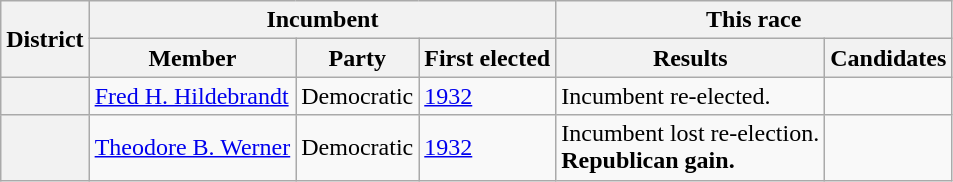<table class=wikitable>
<tr>
<th rowspan=2>District</th>
<th colspan=3>Incumbent</th>
<th colspan=2>This race</th>
</tr>
<tr>
<th>Member</th>
<th>Party</th>
<th>First elected</th>
<th>Results</th>
<th>Candidates</th>
</tr>
<tr>
<th></th>
<td><a href='#'>Fred H. Hildebrandt</a></td>
<td>Democratic</td>
<td><a href='#'>1932</a></td>
<td>Incumbent re-elected.</td>
<td nowrap></td>
</tr>
<tr>
<th></th>
<td><a href='#'>Theodore B. Werner</a></td>
<td>Democratic</td>
<td><a href='#'>1932</a></td>
<td>Incumbent lost re-election.<br><strong>Republican gain.</strong></td>
<td nowrap></td>
</tr>
</table>
